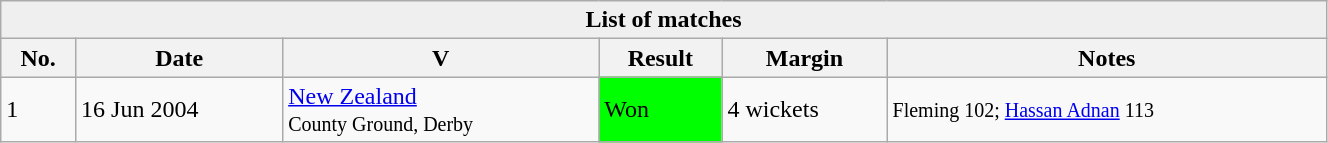<table class="wikitable" style="width:70%;">
<tr>
<th style="background:#efefef;" colspan="6">List of matches</th>
</tr>
<tr style="background:#efefef;">
<th>No.</th>
<th>Date</th>
<th>V</th>
<th>Result</th>
<th>Margin</th>
<th>Notes</th>
</tr>
<tr>
<td>1</td>
<td>16 Jun 2004</td>
<td><a href='#'>New Zealand</a>  <br><small> County Ground, Derby</small></td>
<td style="background:#0f0;">Won</td>
<td>4 wickets</td>
<td><small> Fleming 102; <a href='#'>Hassan Adnan</a> 113 </small></td>
</tr>
</table>
